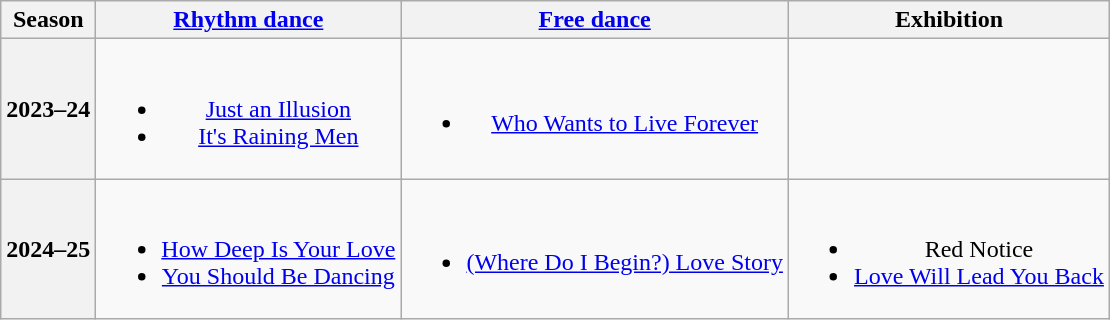<table class=wikitable style=text-align:center>
<tr>
<th>Season</th>
<th><a href='#'>Rhythm dance</a></th>
<th><a href='#'>Free dance</a></th>
<th>Exhibition</th>
</tr>
<tr>
<th>2023–24 <br> </th>
<td><br><ul><li><a href='#'>Just an Illusion</a> <br> </li><li><a href='#'>It's Raining Men</a> <br> </li></ul></td>
<td><br><ul><li><a href='#'>Who Wants to Live Forever</a> <br> </li></ul></td>
<td></td>
</tr>
<tr>
<th>2024–25 <br> </th>
<td><br><ul><li><a href='#'>How Deep Is Your Love</a></li><li><a href='#'>You Should Be Dancing</a> <br> </li></ul></td>
<td><br><ul><li><a href='#'>(Where Do I Begin?) Love Story</a> <br> </li></ul></td>
<td><br><ul><li>Red Notice <br> </li><li><a href='#'>Love Will Lead You Back</a> <br> </li></ul></td>
</tr>
</table>
